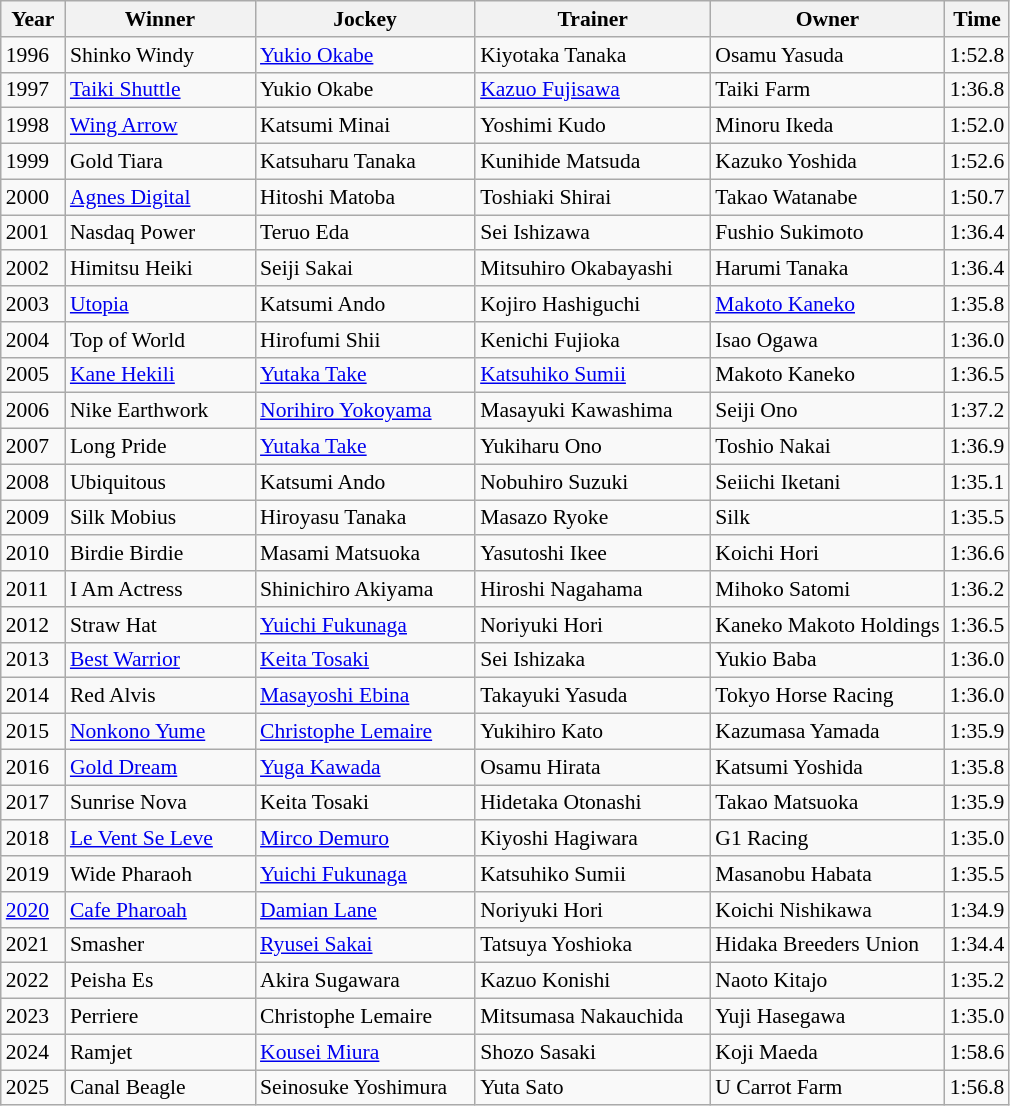<table class="wikitable sortable" style="font-size:90%">
<tr>
<th width="36px">Year<br></th>
<th width="120px">Winner<br></th>
<th width="140px">Jockey<br></th>
<th width="150px">Trainer<br></th>
<th>Owner</th>
<th>Time<br></th>
</tr>
<tr>
<td>1996</td>
<td>Shinko Windy</td>
<td><a href='#'>Yukio Okabe</a></td>
<td>Kiyotaka Tanaka</td>
<td>Osamu Yasuda</td>
<td>1:52.8</td>
</tr>
<tr>
<td>1997</td>
<td><a href='#'>Taiki Shuttle</a></td>
<td>Yukio Okabe</td>
<td><a href='#'>Kazuo Fujisawa</a></td>
<td>Taiki Farm</td>
<td>1:36.8</td>
</tr>
<tr>
<td>1998</td>
<td><a href='#'>Wing Arrow</a></td>
<td>Katsumi Minai</td>
<td>Yoshimi Kudo</td>
<td>Minoru Ikeda</td>
<td>1:52.0</td>
</tr>
<tr>
<td>1999</td>
<td>Gold Tiara</td>
<td>Katsuharu Tanaka</td>
<td>Kunihide Matsuda</td>
<td>Kazuko Yoshida</td>
<td>1:52.6</td>
</tr>
<tr>
<td>2000</td>
<td><a href='#'>Agnes Digital</a></td>
<td>Hitoshi Matoba</td>
<td>Toshiaki Shirai</td>
<td>Takao Watanabe</td>
<td>1:50.7</td>
</tr>
<tr>
<td>2001</td>
<td>Nasdaq Power</td>
<td>Teruo Eda</td>
<td>Sei Ishizawa</td>
<td>Fushio Sukimoto</td>
<td>1:36.4</td>
</tr>
<tr>
<td>2002</td>
<td>Himitsu Heiki</td>
<td>Seiji Sakai</td>
<td>Mitsuhiro Okabayashi</td>
<td>Harumi Tanaka</td>
<td>1:36.4</td>
</tr>
<tr>
<td>2003</td>
<td><a href='#'>Utopia</a></td>
<td>Katsumi Ando</td>
<td>Kojiro Hashiguchi</td>
<td><a href='#'>Makoto Kaneko</a></td>
<td>1:35.8</td>
</tr>
<tr>
<td>2004</td>
<td>Top of World</td>
<td>Hirofumi Shii</td>
<td>Kenichi Fujioka</td>
<td>Isao Ogawa</td>
<td>1:36.0</td>
</tr>
<tr>
<td>2005</td>
<td><a href='#'>Kane Hekili</a></td>
<td><a href='#'>Yutaka Take</a></td>
<td><a href='#'>Katsuhiko Sumii</a></td>
<td>Makoto Kaneko</td>
<td>1:36.5</td>
</tr>
<tr>
<td>2006</td>
<td>Nike Earthwork</td>
<td><a href='#'>Norihiro Yokoyama</a></td>
<td>Masayuki Kawashima</td>
<td>Seiji Ono</td>
<td>1:37.2</td>
</tr>
<tr>
<td>2007</td>
<td>Long Pride</td>
<td><a href='#'>Yutaka Take</a></td>
<td>Yukiharu Ono</td>
<td>Toshio Nakai</td>
<td>1:36.9</td>
</tr>
<tr>
<td>2008</td>
<td>Ubiquitous</td>
<td>Katsumi Ando</td>
<td>Nobuhiro Suzuki</td>
<td>Seiichi Iketani</td>
<td>1:35.1</td>
</tr>
<tr>
<td>2009</td>
<td>Silk Mobius</td>
<td>Hiroyasu Tanaka</td>
<td>Masazo Ryoke</td>
<td>Silk</td>
<td>1:35.5</td>
</tr>
<tr>
<td>2010</td>
<td>Birdie Birdie</td>
<td>Masami Matsuoka</td>
<td>Yasutoshi Ikee</td>
<td>Koichi Hori</td>
<td>1:36.6</td>
</tr>
<tr>
<td>2011</td>
<td>I Am Actress</td>
<td>Shinichiro Akiyama</td>
<td>Hiroshi Nagahama</td>
<td>Mihoko Satomi</td>
<td>1:36.2</td>
</tr>
<tr>
<td>2012</td>
<td>Straw Hat</td>
<td><a href='#'>Yuichi Fukunaga</a></td>
<td>Noriyuki Hori</td>
<td>Kaneko Makoto Holdings</td>
<td>1:36.5</td>
</tr>
<tr>
<td>2013</td>
<td><a href='#'>Best Warrior</a></td>
<td><a href='#'>Keita Tosaki</a></td>
<td>Sei Ishizaka</td>
<td>Yukio Baba</td>
<td>1:36.0</td>
</tr>
<tr>
<td>2014</td>
<td>Red Alvis</td>
<td><a href='#'>Masayoshi Ebina</a></td>
<td>Takayuki Yasuda</td>
<td>Tokyo Horse Racing</td>
<td>1:36.0</td>
</tr>
<tr>
<td>2015</td>
<td><a href='#'>Nonkono Yume</a></td>
<td><a href='#'>Christophe Lemaire</a></td>
<td>Yukihiro Kato</td>
<td>Kazumasa Yamada</td>
<td>1:35.9</td>
</tr>
<tr>
<td>2016</td>
<td><a href='#'>Gold Dream</a></td>
<td><a href='#'>Yuga Kawada</a></td>
<td>Osamu Hirata</td>
<td>Katsumi Yoshida</td>
<td>1:35.8</td>
</tr>
<tr>
<td>2017</td>
<td>Sunrise Nova</td>
<td>Keita Tosaki</td>
<td>Hidetaka Otonashi</td>
<td>Takao Matsuoka</td>
<td>1:35.9</td>
</tr>
<tr>
<td>2018</td>
<td><a href='#'>Le Vent Se Leve</a></td>
<td><a href='#'>Mirco Demuro</a></td>
<td>Kiyoshi Hagiwara</td>
<td>G1 Racing</td>
<td>1:35.0</td>
</tr>
<tr>
<td>2019</td>
<td>Wide Pharaoh</td>
<td><a href='#'>Yuichi Fukunaga</a></td>
<td>Katsuhiko Sumii</td>
<td>Masanobu Habata</td>
<td>1:35.5</td>
</tr>
<tr>
<td><a href='#'>2020</a></td>
<td><a href='#'>Cafe Pharoah</a></td>
<td><a href='#'>Damian Lane</a></td>
<td>Noriyuki Hori</td>
<td>Koichi Nishikawa</td>
<td>1:34.9</td>
</tr>
<tr>
<td>2021</td>
<td>Smasher</td>
<td><a href='#'>Ryusei Sakai</a></td>
<td>Tatsuya Yoshioka</td>
<td>Hidaka Breeders Union</td>
<td>1:34.4</td>
</tr>
<tr>
<td>2022</td>
<td>Peisha Es</td>
<td>Akira Sugawara</td>
<td>Kazuo Konishi</td>
<td>Naoto Kitajo</td>
<td>1:35.2</td>
</tr>
<tr>
<td>2023</td>
<td>Perriere</td>
<td>Christophe Lemaire</td>
<td>Mitsumasa Nakauchida</td>
<td>Yuji Hasegawa</td>
<td>1:35.0</td>
</tr>
<tr>
<td>2024</td>
<td>Ramjet</td>
<td><a href='#'>Kousei Miura</a></td>
<td>Shozo Sasaki</td>
<td>Koji Maeda</td>
<td>1:58.6</td>
</tr>
<tr>
<td>2025</td>
<td>Canal Beagle</td>
<td>Seinosuke Yoshimura</td>
<td>Yuta Sato</td>
<td>U Carrot Farm</td>
<td>1:56.8</td>
</tr>
</table>
